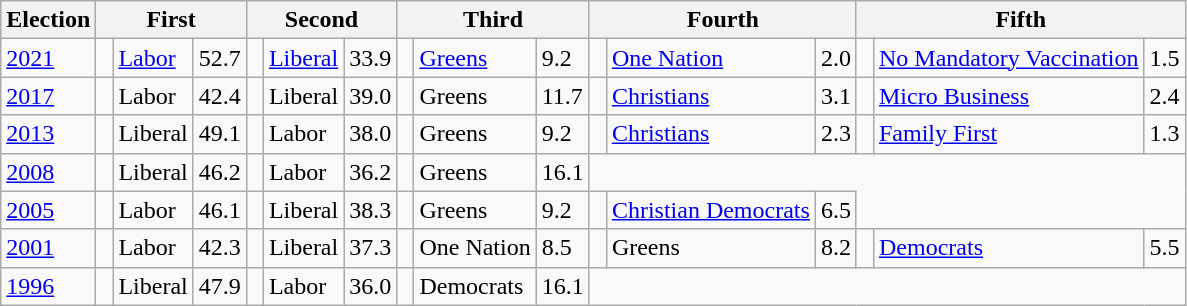<table class="wikitable">
<tr>
<th>Election</th>
<th colspan=3>First</th>
<th colspan=3>Second</th>
<th colspan=3>Third</th>
<th colspan=3>Fourth</th>
<th colspan=3>Fifth</th>
</tr>
<tr>
<td><a href='#'>2021</a></td>
<td> </td>
<td><a href='#'>Labor</a></td>
<td>52.7</td>
<td> </td>
<td><a href='#'>Liberal</a></td>
<td>33.9</td>
<td> </td>
<td><a href='#'>Greens</a></td>
<td>9.2</td>
<td> </td>
<td><a href='#'>One Nation</a></td>
<td>2.0</td>
<td> </td>
<td><a href='#'>No Mandatory Vaccination</a></td>
<td>1.5</td>
</tr>
<tr>
<td><a href='#'>2017</a></td>
<td> </td>
<td>Labor</td>
<td>42.4</td>
<td> </td>
<td>Liberal</td>
<td>39.0</td>
<td> </td>
<td>Greens</td>
<td>11.7</td>
<td> </td>
<td><a href='#'>Christians</a></td>
<td>3.1</td>
<td> </td>
<td><a href='#'>Micro Business</a></td>
<td>2.4</td>
</tr>
<tr>
<td><a href='#'>2013</a></td>
<td> </td>
<td>Liberal</td>
<td>49.1</td>
<td> </td>
<td>Labor</td>
<td>38.0</td>
<td> </td>
<td>Greens</td>
<td>9.2</td>
<td> </td>
<td><a href='#'>Christians</a></td>
<td>2.3</td>
<td> </td>
<td><a href='#'>Family First</a></td>
<td>1.3</td>
</tr>
<tr>
<td><a href='#'>2008</a></td>
<td> </td>
<td>Liberal</td>
<td>46.2</td>
<td> </td>
<td>Labor</td>
<td>36.2</td>
<td> </td>
<td>Greens</td>
<td>16.1</td>
</tr>
<tr>
<td><a href='#'>2005</a></td>
<td> </td>
<td>Labor</td>
<td>46.1</td>
<td> </td>
<td>Liberal</td>
<td>38.3</td>
<td> </td>
<td>Greens</td>
<td>9.2</td>
<td> </td>
<td><a href='#'>Christian Democrats</a></td>
<td>6.5</td>
</tr>
<tr>
<td><a href='#'>2001</a></td>
<td> </td>
<td>Labor</td>
<td>42.3</td>
<td> </td>
<td>Liberal</td>
<td>37.3</td>
<td> </td>
<td>One Nation</td>
<td>8.5</td>
<td> </td>
<td>Greens</td>
<td>8.2</td>
<td> </td>
<td><a href='#'>Democrats</a></td>
<td>5.5</td>
</tr>
<tr>
<td><a href='#'>1996</a></td>
<td> </td>
<td>Liberal</td>
<td>47.9</td>
<td> </td>
<td>Labor</td>
<td>36.0</td>
<td> </td>
<td>Democrats</td>
<td>16.1</td>
</tr>
</table>
